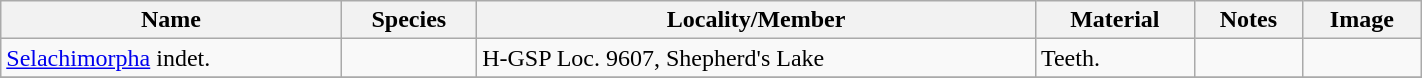<table class="wikitable" align="center" width="75%">
<tr>
<th>Name</th>
<th>Species</th>
<th>Locality/Member</th>
<th>Material</th>
<th>Notes</th>
<th>Image</th>
</tr>
<tr>
<td><a href='#'>Selachimorpha</a> indet.</td>
<td></td>
<td>H-GSP Loc. 9607, Shepherd's Lake</td>
<td>Teeth.</td>
<td></td>
<td></td>
</tr>
<tr>
</tr>
</table>
